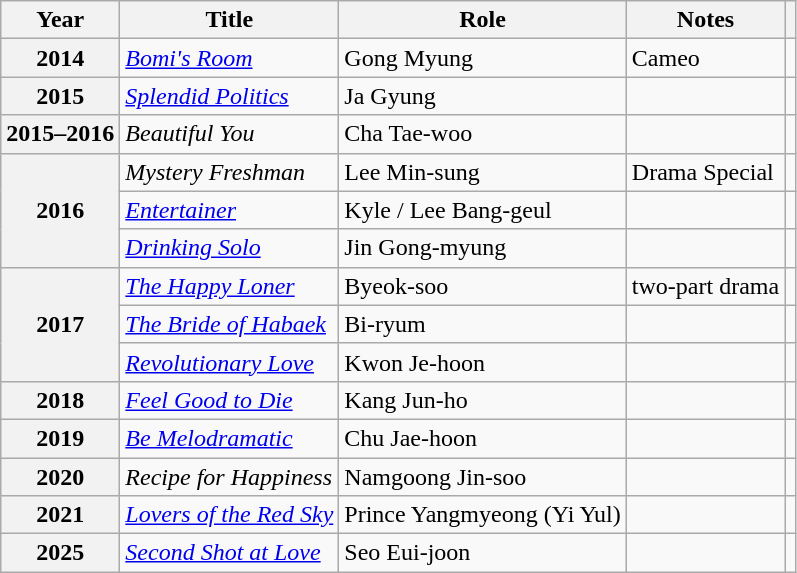<table class="wikitable plainrowheaders sortable">
<tr>
<th scope="col">Year</th>
<th scope="col">Title</th>
<th scope="col">Role</th>
<th scope="col">Notes</th>
<th scope="col" class="unsortable"></th>
</tr>
<tr>
<th scope="row">2014</th>
<td><em><a href='#'>Bomi's Room</a></em></td>
<td>Gong Myung</td>
<td>Cameo</td>
<td style="text-align:center"></td>
</tr>
<tr>
<th scope="row">2015</th>
<td><em><a href='#'>Splendid Politics</a></em></td>
<td>Ja Gyung</td>
<td></td>
<td style="text-align:center"></td>
</tr>
<tr>
<th scope="row">2015–2016</th>
<td><em>Beautiful You</em></td>
<td>Cha Tae-woo</td>
<td></td>
<td style="text-align:center"></td>
</tr>
<tr>
<th scope="row" rowspan="3">2016</th>
<td><em>Mystery Freshman</em></td>
<td>Lee Min-sung</td>
<td>Drama Special</td>
<td style="text-align:center"></td>
</tr>
<tr>
<td><a href='#'><em>Entertainer</em></a></td>
<td>Kyle / Lee Bang-geul</td>
<td></td>
<td style="text-align:center"></td>
</tr>
<tr>
<td><em><a href='#'>Drinking Solo</a></em></td>
<td>Jin Gong-myung</td>
<td></td>
<td style="text-align:center"></td>
</tr>
<tr>
<th scope="row" rowspan="3">2017</th>
<td><em><a href='#'>The Happy Loner</a></em></td>
<td>Byeok-soo</td>
<td>two-part drama</td>
<td style="text-align:center"></td>
</tr>
<tr>
<td><em><a href='#'>The Bride of Habaek</a></em></td>
<td>Bi-ryum</td>
<td></td>
<td style="text-align:center"></td>
</tr>
<tr>
<td><em><a href='#'>Revolutionary Love</a></em></td>
<td>Kwon Je-hoon</td>
<td></td>
<td style="text-align:center"></td>
</tr>
<tr>
<th scope="row">2018</th>
<td><em><a href='#'>Feel Good to Die</a></em></td>
<td>Kang Jun-ho</td>
<td></td>
<td style="text-align:center"></td>
</tr>
<tr>
<th scope="row">2019</th>
<td><em><a href='#'>Be Melodramatic</a></em></td>
<td>Chu Jae-hoon</td>
<td></td>
<td style="text-align:center"></td>
</tr>
<tr>
<th scope="row">2020</th>
<td><em>Recipe for Happiness</em></td>
<td>Namgoong Jin-soo</td>
<td></td>
<td style="text-align:center"></td>
</tr>
<tr>
<th scope="row">2021</th>
<td><em><a href='#'>Lovers of the Red Sky</a></em></td>
<td>Prince Yangmyeong (Yi Yul)</td>
<td></td>
<td style="text-align:center"></td>
</tr>
<tr>
<th scope="row">2025</th>
<td><em><a href='#'>Second Shot at Love</a></em></td>
<td>Seo Eui-joon</td>
<td></td>
<td style="text-align:center"></td>
</tr>
</table>
